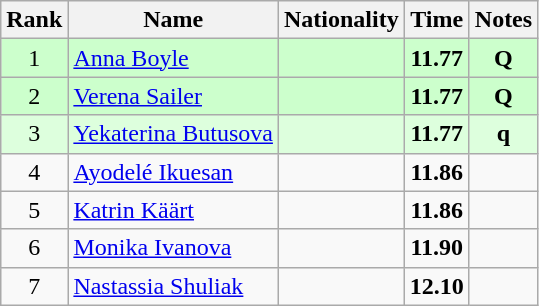<table class="wikitable sortable" style="text-align:center">
<tr>
<th>Rank</th>
<th>Name</th>
<th>Nationality</th>
<th>Time</th>
<th>Notes</th>
</tr>
<tr bgcolor=ccffcc>
<td>1</td>
<td align=left><a href='#'>Anna Boyle</a></td>
<td align=left></td>
<td><strong>11.77</strong></td>
<td><strong>Q</strong></td>
</tr>
<tr bgcolor=ccffcc>
<td>2</td>
<td align=left><a href='#'>Verena Sailer</a></td>
<td align=left></td>
<td><strong>11.77</strong></td>
<td><strong>Q</strong></td>
</tr>
<tr bgcolor=ddffdd>
<td>3</td>
<td align=left><a href='#'>Yekaterina Butusova</a></td>
<td align=left></td>
<td><strong>11.77</strong></td>
<td><strong>q</strong></td>
</tr>
<tr>
<td>4</td>
<td align=left><a href='#'>Ayodelé Ikuesan</a></td>
<td align=left></td>
<td><strong>11.86</strong></td>
<td></td>
</tr>
<tr>
<td>5</td>
<td align=left><a href='#'>Katrin Käärt</a></td>
<td align=left></td>
<td><strong>11.86</strong></td>
<td></td>
</tr>
<tr>
<td>6</td>
<td align=left><a href='#'>Monika Ivanova</a></td>
<td align=left></td>
<td><strong>11.90</strong></td>
<td></td>
</tr>
<tr>
<td>7</td>
<td align=left><a href='#'>Nastassia Shuliak</a></td>
<td align=left></td>
<td><strong>12.10</strong></td>
<td></td>
</tr>
</table>
